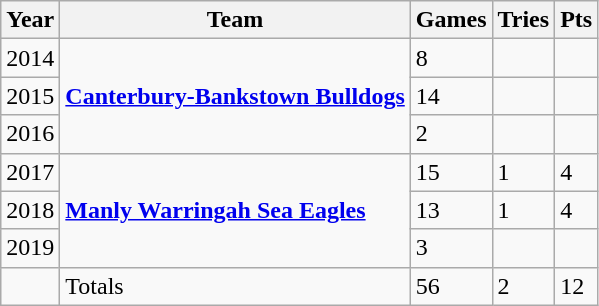<table class="wikitable">
<tr>
<th>Year</th>
<th>Team</th>
<th>Games</th>
<th>Tries</th>
<th>Pts</th>
</tr>
<tr>
<td>2014</td>
<td rowspan="3"> <strong><a href='#'>Canterbury-Bankstown Bulldogs</a></strong></td>
<td>8</td>
<td></td>
<td></td>
</tr>
<tr>
<td>2015</td>
<td>14</td>
<td></td>
<td></td>
</tr>
<tr>
<td>2016</td>
<td>2</td>
<td></td>
<td></td>
</tr>
<tr>
<td>2017</td>
<td rowspan="3"> <strong><a href='#'>Manly Warringah Sea Eagles</a></strong></td>
<td>15</td>
<td>1</td>
<td>4</td>
</tr>
<tr>
<td>2018</td>
<td>13</td>
<td>1</td>
<td>4</td>
</tr>
<tr>
<td>2019</td>
<td>3</td>
<td></td>
<td></td>
</tr>
<tr>
<td></td>
<td>Totals</td>
<td>56</td>
<td>2</td>
<td>12</td>
</tr>
</table>
